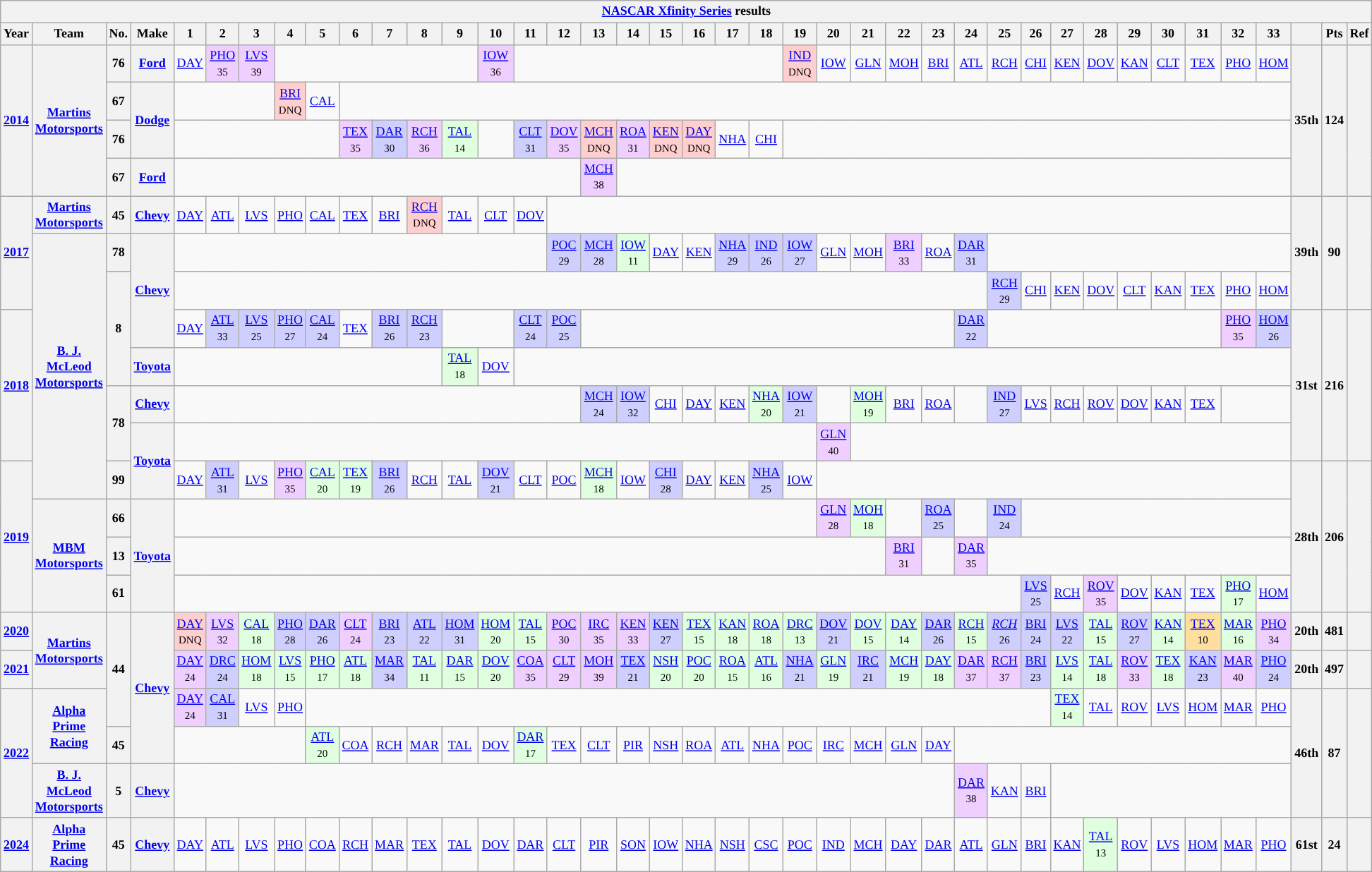<table class="wikitable" style="text-align:center; font-size:75%">
<tr>
<th colspan=42><a href='#'>NASCAR Xfinity Series</a> results</th>
</tr>
<tr>
<th>Year</th>
<th>Team</th>
<th>No.</th>
<th>Make</th>
<th>1</th>
<th>2</th>
<th>3</th>
<th>4</th>
<th>5</th>
<th>6</th>
<th>7</th>
<th>8</th>
<th>9</th>
<th>10</th>
<th>11</th>
<th>12</th>
<th>13</th>
<th>14</th>
<th>15</th>
<th>16</th>
<th>17</th>
<th>18</th>
<th>19</th>
<th>20</th>
<th>21</th>
<th>22</th>
<th>23</th>
<th>24</th>
<th>25</th>
<th>26</th>
<th>27</th>
<th>28</th>
<th>29</th>
<th>30</th>
<th>31</th>
<th>32</th>
<th>33</th>
<th></th>
<th>Pts</th>
<th>Ref</th>
</tr>
<tr>
<th rowspan=4><a href='#'>2014</a></th>
<th rowspan=4><a href='#'>Martins Motorsports</a></th>
<th>76</th>
<th><a href='#'>Ford</a></th>
<td><a href='#'>DAY</a></td>
<td style="background:#EFCFFF;"><a href='#'>PHO</a><br><small>35</small></td>
<td style="background:#EFCFFF;"><a href='#'>LVS</a><br><small>39</small></td>
<td colspan=6></td>
<td style="background:#EFCFFF;"><a href='#'>IOW</a><br><small>36</small></td>
<td colspan=8></td>
<td style="background:#FFCFCF;"><a href='#'>IND</a><br><small>DNQ</small></td>
<td><a href='#'>IOW</a></td>
<td><a href='#'>GLN</a></td>
<td><a href='#'>MOH</a></td>
<td><a href='#'>BRI</a></td>
<td><a href='#'>ATL</a></td>
<td><a href='#'>RCH</a></td>
<td><a href='#'>CHI</a></td>
<td><a href='#'>KEN</a></td>
<td><a href='#'>DOV</a></td>
<td><a href='#'>KAN</a></td>
<td><a href='#'>CLT</a></td>
<td><a href='#'>TEX</a><br><small></small></td>
<td><a href='#'>PHO</a></td>
<td><a href='#'>HOM</a></td>
<th rowspan=4>35th</th>
<th rowspan=4>124</th>
<th rowspan=4></th>
</tr>
<tr>
<th>67</th>
<th rowspan=2><a href='#'>Dodge</a></th>
<td colspan=3></td>
<td style="background:#FFCFCF;"><a href='#'>BRI</a><br><small>DNQ</small></td>
<td><a href='#'>CAL</a></td>
<td colspan=28></td>
</tr>
<tr>
<th>76</th>
<td colspan=5></td>
<td style="background:#EFCFFF;"><a href='#'>TEX</a><br><small>35</small></td>
<td style="background:#CFCFFF;"><a href='#'>DAR</a><br><small>30</small></td>
<td style="background:#EFCFFF;"><a href='#'>RCH</a><br><small>36</small></td>
<td style="background:#DFFFDF;"><a href='#'>TAL</a><br><small>14</small></td>
<td></td>
<td style="background:#CFCFFF;"><a href='#'>CLT</a><br><small>31</small></td>
<td style="background:#EFCFFF;"><a href='#'>DOV</a><br><small>35</small></td>
<td style="background:#FFCFCF;"><a href='#'>MCH</a><br><small>DNQ</small></td>
<td style="background:#EFCFFF;"><a href='#'>ROA</a><br><small>31</small></td>
<td style="background:#FFCFCF;"><a href='#'>KEN</a><br><small>DNQ</small></td>
<td style="background:#FFCFCF;"><a href='#'>DAY</a><br><small>DNQ</small></td>
<td><a href='#'>NHA</a></td>
<td><a href='#'>CHI</a></td>
<td colspan=15></td>
</tr>
<tr>
<th>67</th>
<th><a href='#'>Ford</a></th>
<td colspan=12></td>
<td style="background:#EFCFFF;"><a href='#'>MCH</a><br><small>38</small></td>
<td colspan=20></td>
</tr>
<tr>
<th rowspan=3><a href='#'>2017</a></th>
<th><a href='#'>Martins Motorsports</a></th>
<th>45</th>
<th><a href='#'>Chevy</a></th>
<td><a href='#'>DAY</a></td>
<td><a href='#'>ATL</a></td>
<td><a href='#'>LVS</a></td>
<td><a href='#'>PHO</a></td>
<td><a href='#'>CAL</a></td>
<td><a href='#'>TEX</a></td>
<td><a href='#'>BRI</a></td>
<td style="background:#FFCFCF;"><a href='#'>RCH</a><br><small>DNQ</small></td>
<td><a href='#'>TAL</a></td>
<td><a href='#'>CLT</a></td>
<td><a href='#'>DOV</a></td>
<td colspan=22></td>
<th rowspan=3>39th</th>
<th rowspan=3>90</th>
<th rowspan=3></th>
</tr>
<tr>
<th rowspan=7><a href='#'>B. J. McLeod Motorsports</a></th>
<th>78</th>
<th rowspan=3><a href='#'>Chevy</a></th>
<td colspan=11></td>
<td style="background:#CFCFFF;"><a href='#'>POC</a><br><small>29</small></td>
<td style="background:#CFCFFF;"><a href='#'>MCH</a><br><small>28</small></td>
<td style="background:#DFFFDF;"><a href='#'>IOW</a><br><small>11</small></td>
<td><a href='#'>DAY</a></td>
<td><a href='#'>KEN</a></td>
<td style="background:#CFCFFF;"><a href='#'>NHA</a><br><small>29</small></td>
<td style="background:#CFCFFF;"><a href='#'>IND</a><br><small>26</small></td>
<td style="background:#CFCFFF;"><a href='#'>IOW</a><br><small>27</small></td>
<td><a href='#'>GLN</a></td>
<td><a href='#'>MOH</a></td>
<td style="background:#EFCFFF;"><a href='#'>BRI</a><br><small>33</small></td>
<td><a href='#'>ROA</a></td>
<td style="background:#CFCFFF;"><a href='#'>DAR</a><br><small>31</small></td>
<td colspan=9></td>
</tr>
<tr>
<th rowspan=3>8</th>
<td colspan=24></td>
<td style="background:#CFCFFF;"><a href='#'>RCH</a><br><small>29</small></td>
<td><a href='#'>CHI</a></td>
<td><a href='#'>KEN</a></td>
<td><a href='#'>DOV</a></td>
<td><a href='#'>CLT</a></td>
<td><a href='#'>KAN</a></td>
<td><a href='#'>TEX</a></td>
<td><a href='#'>PHO</a></td>
<td><a href='#'>HOM</a></td>
</tr>
<tr>
<th rowspan=4><a href='#'>2018</a></th>
<td><a href='#'>DAY</a></td>
<td style="background:#CFCFFF;"><a href='#'>ATL</a><br><small>33</small></td>
<td style="background:#CFCFFF;"><a href='#'>LVS</a><br><small>25</small></td>
<td style="background:#CFCFFF;"><a href='#'>PHO</a><br><small>27</small></td>
<td style="background:#CFCFFF;"><a href='#'>CAL</a><br><small>24</small></td>
<td><a href='#'>TEX</a></td>
<td style="background:#CFCFFF;"><a href='#'>BRI</a><br><small>26</small></td>
<td style="background:#CFCFFF;"><a href='#'>RCH</a><br><small>23</small></td>
<td colspan=2></td>
<td style="background:#CFCFFF;"><a href='#'>CLT</a><br><small>24</small></td>
<td style="background:#CFCFFF;"><a href='#'>POC</a><br><small>25</small></td>
<td colspan=11></td>
<td style="background:#CFCFFF;"><a href='#'>DAR</a><br><small>22</small></td>
<td colspan=7></td>
<td style="background:#EFCFFF;"><a href='#'>PHO</a><br><small>35</small></td>
<td style="background:#CFCFFF;"><a href='#'>HOM</a><br><small>26</small></td>
<th rowspan=4>31st</th>
<th rowspan=4>216</th>
<th rowspan=4></th>
</tr>
<tr>
<th><a href='#'>Toyota</a></th>
<td colspan=8></td>
<td style="background:#DFFFDF;"><a href='#'>TAL</a><br><small>18</small></td>
<td><a href='#'>DOV</a></td>
<td colspan=23></td>
</tr>
<tr>
<th rowspan=2>78</th>
<th><a href='#'>Chevy</a></th>
<td colspan=12></td>
<td style="background:#CFCFFF;"><a href='#'>MCH</a><br><small>24</small></td>
<td style="background:#CFCFFF;"><a href='#'>IOW</a><br><small>32</small></td>
<td><a href='#'>CHI</a></td>
<td><a href='#'>DAY</a></td>
<td><a href='#'>KEN</a></td>
<td style="background:#DFFFDF;"><a href='#'>NHA</a><br><small>20</small></td>
<td style="background:#CFCFFF;"><a href='#'>IOW</a><br><small>21</small></td>
<td></td>
<td style="background:#DFFFDF;"><a href='#'>MOH</a><br><small>19</small></td>
<td><a href='#'>BRI</a></td>
<td><a href='#'>ROA</a></td>
<td></td>
<td style="background:#CFCFFF;"><a href='#'>IND</a><br><small>27</small></td>
<td><a href='#'>LVS</a></td>
<td><a href='#'>RCH</a></td>
<td><a href='#'>ROV</a></td>
<td><a href='#'>DOV</a></td>
<td><a href='#'>KAN</a></td>
<td><a href='#'>TEX</a></td>
<td colspan=2></td>
</tr>
<tr>
<th rowspan=2><a href='#'>Toyota</a></th>
<td colspan=19></td>
<td style="background:#EFCFFF;"><a href='#'>GLN</a><br><small>40</small></td>
<td colspan=13></td>
</tr>
<tr>
<th rowspan=4><a href='#'>2019</a></th>
<th>99</th>
<td><a href='#'>DAY</a></td>
<td style="background:#CFCFFF;"><a href='#'>ATL</a><br><small>31</small></td>
<td><a href='#'>LVS</a></td>
<td style="background:#EFCFFF;"><a href='#'>PHO</a><br><small>35</small></td>
<td style="background:#DFFFDF;"><a href='#'>CAL</a><br><small>20</small></td>
<td style="background:#DFFFDF;"><a href='#'>TEX</a><br><small>19</small></td>
<td style="background:#CFCFFF;"><a href='#'>BRI</a><br><small>26</small></td>
<td><a href='#'>RCH</a></td>
<td><a href='#'>TAL</a></td>
<td style="background:#CFCFFF;"><a href='#'>DOV</a><br><small>21</small></td>
<td><a href='#'>CLT</a></td>
<td><a href='#'>POC</a></td>
<td style="background:#DFFFDF;"><a href='#'>MCH</a><br><small>18</small></td>
<td><a href='#'>IOW</a></td>
<td style="background:#CFCFFF;"><a href='#'>CHI</a><br><small>28</small></td>
<td><a href='#'>DAY</a></td>
<td><a href='#'>KEN</a></td>
<td style="background:#CFCFFF;"><a href='#'>NHA</a><br><small>25</small></td>
<td><a href='#'>IOW</a></td>
<td colspan=14></td>
<th rowspan=4>28th</th>
<th rowspan=4>206</th>
<th rowspan=4></th>
</tr>
<tr>
<th rowspan=3><a href='#'>MBM Motorsports</a></th>
<th>66</th>
<th rowspan=3><a href='#'>Toyota</a></th>
<td colspan=19></td>
<td style="background:#EFCFFF;"><a href='#'>GLN</a><br><small>28</small></td>
<td style="background:#DFFFDF;"><a href='#'>MOH</a><br><small>18</small></td>
<td></td>
<td style="background:#CFCFFF;"><a href='#'>ROA</a><br><small>25</small></td>
<td></td>
<td style="background:#CFCFFF;"><a href='#'>IND</a><br><small>24</small></td>
<td colspan=8></td>
</tr>
<tr>
<th>13</th>
<td colspan=21></td>
<td style="background:#EFCFFF;"><a href='#'>BRI</a><br><small>31</small></td>
<td></td>
<td style="background:#EFCFFF;"><a href='#'>DAR</a><br><small>35</small></td>
<td colspan=9></td>
</tr>
<tr>
<th>61</th>
<td colspan=25></td>
<td style="background:#CFCFFF;"><a href='#'>LVS</a><br><small>25</small></td>
<td><a href='#'>RCH</a></td>
<td style="background:#EFCFFF;"><a href='#'>ROV</a><br><small>35</small></td>
<td><a href='#'>DOV</a></td>
<td><a href='#'>KAN</a></td>
<td><a href='#'>TEX</a></td>
<td style="background:#DFFFDF;"><a href='#'>PHO</a><br><small>17</small></td>
<td><a href='#'>HOM</a></td>
</tr>
<tr>
<th><a href='#'>2020</a></th>
<th rowspan=2><a href='#'>Martins Motorsports</a></th>
<th rowspan=3>44</th>
<th rowspan=4><a href='#'>Chevy</a></th>
<td style="background:#FFCFCF;"><a href='#'>DAY</a><br><small>DNQ</small></td>
<td style="background:#EFCFFF;"><a href='#'>LVS</a><br><small>32</small></td>
<td style="background:#DFFFDF;"><a href='#'>CAL</a><br><small>18</small></td>
<td style="background:#CFCFFF;"><a href='#'>PHO</a><br><small>28</small></td>
<td style="background:#CFCFFF;"><a href='#'>DAR</a><br><small>26</small></td>
<td style="background:#EFCFFF;"><a href='#'>CLT</a><br><small>24</small></td>
<td style="background:#CFCFFF;"><a href='#'>BRI</a><br><small>23</small></td>
<td style="background:#CFCFFF;"><a href='#'>ATL</a><br><small>22</small></td>
<td style="background:#CFCFFF;"><a href='#'>HOM</a><br><small>31</small></td>
<td style="background:#DFFFDF;"><a href='#'>HOM</a><br><small>20</small></td>
<td style="background:#DFFFDF;"><a href='#'>TAL</a><br><small>15</small></td>
<td style="background:#EFCFFF;"><a href='#'>POC</a><br><small>30</small></td>
<td style="background:#EFCFFF;"><a href='#'>IRC</a><br><small>35</small></td>
<td style="background:#EFCFFF;"><a href='#'>KEN</a><br><small>33</small></td>
<td style="background:#CFCFFF;"><a href='#'>KEN</a><br><small>27</small></td>
<td style="background:#DFFFDF;"><a href='#'>TEX</a><br><small>15</small></td>
<td style="background:#DFFFDF;"><a href='#'>KAN</a><br><small>18</small></td>
<td style="background:#DFFFDF;"><a href='#'>ROA</a><br><small>18</small></td>
<td style="background:#DFFFDF;"><a href='#'>DRC</a><br><small>13</small></td>
<td style="background:#CFCFFF;"><a href='#'>DOV</a><br><small>21</small></td>
<td style="background:#DFFFDF;"><a href='#'>DOV</a><br><small>15</small></td>
<td style="background:#DFFFDF;"><a href='#'>DAY</a><br><small>14</small></td>
<td style="background:#CFCFFF;"><a href='#'>DAR</a><br><small>26</small></td>
<td style="background:#DFFFDF;"><a href='#'>RCH</a><br><small>15</small></td>
<td style="background:#CFCFFF;"><em><a href='#'>RCH</a></em><br><small>26</small></td>
<td style="background:#CFCFFF;"><a href='#'>BRI</a><br><small>24</small></td>
<td style="background:#CFCFFF;"><a href='#'>LVS</a><br><small>22</small></td>
<td style="background:#DFFFDF;"><a href='#'>TAL</a><br><small>15</small></td>
<td style="background:#CFCFFF;"><a href='#'>ROV</a><br><small>27</small></td>
<td style="background:#DFFFDF;"><a href='#'>KAN</a><br><small>14</small></td>
<td style="background:#FFDF9F;"><a href='#'>TEX</a><br><small>10</small></td>
<td style="background:#DFFFDF;"><a href='#'>MAR</a><br><small>16</small></td>
<td style="background:#EFCFFF;"><a href='#'>PHO</a><br><small>34</small></td>
<th>20th</th>
<th>481</th>
<th></th>
</tr>
<tr>
<th><a href='#'>2021</a></th>
<td style="background:#EFCFFF;"><a href='#'>DAY</a><br><small>24</small></td>
<td style="background:#CFCFFF;"><a href='#'>DRC</a><br><small>24</small></td>
<td style="background:#DFFFDF;"><a href='#'>HOM</a><br><small>18</small></td>
<td style="background:#DFFFDF;"><a href='#'>LVS</a><br><small>15</small></td>
<td style="background:#DFFFDF;"><a href='#'>PHO</a><br><small>17</small></td>
<td style="background:#DFFFDF;"><a href='#'>ATL</a><br><small>18</small></td>
<td style="background:#CFCFFF;"><a href='#'>MAR</a><br><small>34</small></td>
<td style="background:#DFFFDF;"><a href='#'>TAL</a><br><small>11</small></td>
<td style="background:#DFFFDF;"><a href='#'>DAR</a><br><small>15</small></td>
<td style="background:#DFFFDF;"><a href='#'>DOV</a><br><small>20</small></td>
<td style="background:#EFCFFF;"><a href='#'>COA</a><br><small>35</small></td>
<td style="background:#EFCFFF;"><a href='#'>CLT</a><br><small>29</small></td>
<td style="background:#EFCFFF;"><a href='#'>MOH</a><br><small>39</small></td>
<td style="background:#CFCFFF;"><a href='#'>TEX</a><br><small>21</small></td>
<td style="background:#DFFFDF;"><a href='#'>NSH</a><br><small>20</small></td>
<td style="background:#DFFFDF;"><a href='#'>POC</a><br><small>20</small></td>
<td style="background:#DFFFDF;"><a href='#'>ROA</a><br><small>15</small></td>
<td style="background:#DFFFDF;"><a href='#'>ATL</a><br><small>16</small></td>
<td style="background:#CFCFFF;"><a href='#'>NHA</a><br><small>21</small></td>
<td style="background:#DFFFDF;"><a href='#'>GLN</a><br><small>19</small></td>
<td style="background:#CFCFFF;"><a href='#'>IRC</a><br><small>21</small></td>
<td style="background:#DFFFDF;"><a href='#'>MCH</a><br><small>19</small></td>
<td style="background:#DFFFDF;"><a href='#'>DAY</a><br><small>18</small></td>
<td style="background:#EFCFFF;"><a href='#'>DAR</a><br><small>37</small></td>
<td style="background:#EFCFFF;"><a href='#'>RCH</a><br><small>37</small></td>
<td style="background:#CFCFFF;"><a href='#'>BRI</a><br><small>23</small></td>
<td style="background:#DFFFDF;"><a href='#'>LVS</a><br><small>14</small></td>
<td style="background:#DFFFDF;"><a href='#'>TAL</a><br><small>18</small></td>
<td style="background:#EFCFFF;"><a href='#'>ROV</a><br><small>33</small></td>
<td style="background:#DFFFDF;"><a href='#'>TEX</a><br><small>18</small></td>
<td style="background:#CFCFFF;"><a href='#'>KAN</a><br><small>23</small></td>
<td style="background:#EFCFFF;'"><a href='#'>MAR</a><br><small>40</small></td>
<td style="background:#CFCFFF;"><a href='#'>PHO</a><br><small>24</small></td>
<th>20th</th>
<th>497</th>
<th></th>
</tr>
<tr>
<th rowspan=3><a href='#'>2022</a></th>
<th rowspan=2><a href='#'>Alpha Prime Racing</a></th>
<td style="background:#EFCFFF;"><a href='#'>DAY</a><br><small>24</small></td>
<td style="background:#CFCFFF;"><a href='#'>CAL</a><br><small>31</small></td>
<td><a href='#'>LVS</a></td>
<td><a href='#'>PHO</a></td>
<td colspan=22></td>
<td style="background:#DFFFDF;"><a href='#'>TEX</a><br><small>14</small></td>
<td><a href='#'>TAL</a></td>
<td><a href='#'>ROV</a></td>
<td><a href='#'>LVS</a></td>
<td><a href='#'>HOM</a></td>
<td><a href='#'>MAR</a></td>
<td><a href='#'>PHO</a></td>
<th rowspan=3>46th</th>
<th rowspan=3>87</th>
<th rowspan=3></th>
</tr>
<tr>
<th>45</th>
<td colspan=4></td>
<td style="background:#DFFFDF;"><a href='#'>ATL</a><br><small>20</small></td>
<td><a href='#'>COA</a></td>
<td><a href='#'>RCH</a></td>
<td><a href='#'>MAR</a></td>
<td><a href='#'>TAL</a></td>
<td><a href='#'>DOV</a></td>
<td style="background:#DFFFDF;"><a href='#'>DAR</a><br><small>17</small></td>
<td><a href='#'>TEX</a></td>
<td><a href='#'>CLT</a></td>
<td><a href='#'>PIR</a></td>
<td><a href='#'>NSH</a></td>
<td><a href='#'>ROA</a></td>
<td><a href='#'>ATL</a></td>
<td><a href='#'>NHA</a></td>
<td><a href='#'>POC</a></td>
<td><a href='#'>IRC</a></td>
<td><a href='#'>MCH</a></td>
<td><a href='#'>GLN</a></td>
<td><a href='#'>DAY</a></td>
<td colspan=10></td>
</tr>
<tr>
<th><a href='#'>B. J. McLeod Motorsports</a></th>
<th>5</th>
<th><a href='#'>Chevy</a></th>
<td colspan=23></td>
<td style="background:#EFCFFF;"><a href='#'>DAR</a><br><small>38</small></td>
<td><a href='#'>KAN</a></td>
<td><a href='#'>BRI</a></td>
<td colspan=7></td>
</tr>
<tr>
<th><a href='#'>2024</a></th>
<th><a href='#'>Alpha Prime Racing</a></th>
<th>45</th>
<th><a href='#'>Chevy</a></th>
<td><a href='#'>DAY</a></td>
<td><a href='#'>ATL</a></td>
<td><a href='#'>LVS</a></td>
<td><a href='#'>PHO</a></td>
<td><a href='#'>COA</a></td>
<td><a href='#'>RCH</a></td>
<td><a href='#'>MAR</a></td>
<td><a href='#'>TEX</a></td>
<td><a href='#'>TAL</a></td>
<td><a href='#'>DOV</a></td>
<td><a href='#'>DAR</a></td>
<td><a href='#'>CLT</a></td>
<td><a href='#'>PIR</a></td>
<td><a href='#'>SON</a></td>
<td><a href='#'>IOW</a></td>
<td><a href='#'>NHA</a></td>
<td><a href='#'>NSH</a></td>
<td><a href='#'>CSC</a></td>
<td><a href='#'>POC</a></td>
<td><a href='#'>IND</a></td>
<td><a href='#'>MCH</a></td>
<td><a href='#'>DAY</a></td>
<td><a href='#'>DAR</a></td>
<td><a href='#'>ATL</a></td>
<td><a href='#'>GLN</a></td>
<td><a href='#'>BRI</a></td>
<td><a href='#'>KAN</a></td>
<td style="background:#DFFFDF;"><a href='#'>TAL</a><br><small>13</small></td>
<td><a href='#'>ROV</a></td>
<td><a href='#'>LVS</a></td>
<td><a href='#'>HOM</a></td>
<td><a href='#'>MAR</a></td>
<td><a href='#'>PHO</a></td>
<th>61st</th>
<th>24</th>
<th></th>
</tr>
</table>
